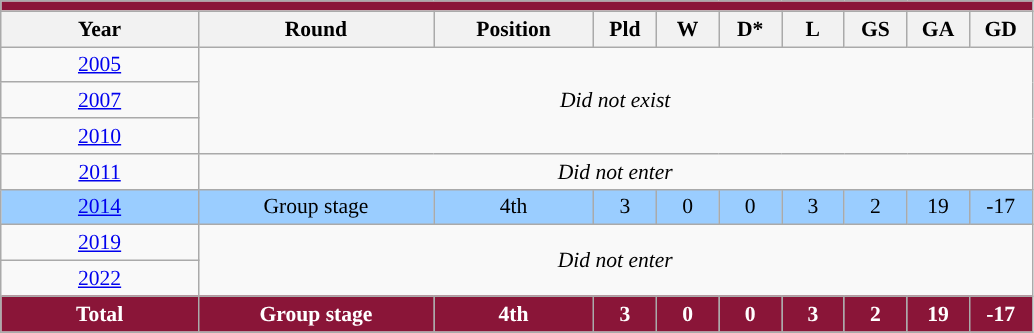<table class="wikitable" style="text-align: center;font-size:90%;">
<tr>
<th colspan="10" style="background: #8A1538; color: #FFFFFF;"><a href='#'></a></th>
</tr>
<tr>
<th width=125>Year</th>
<th width=150>Round</th>
<th width=100>Position</th>
<th width=35>Pld</th>
<th width=35>W</th>
<th width=35>D*</th>
<th width=35>L</th>
<th width=35>GS</th>
<th width=35>GA</th>
<th width=35>GD</th>
</tr>
<tr>
<td> <a href='#'>2005</a></td>
<td colspan=9 rowspan=3><em>Did not exist</em></td>
</tr>
<tr>
<td> <a href='#'>2007</a></td>
</tr>
<tr>
<td> <a href='#'>2010</a></td>
</tr>
<tr>
<td> <a href='#'>2011</a></td>
<td colspan=9><em>Did not enter</em></td>
</tr>
<tr style="background:#9acdff;">
<td> <a href='#'>2014</a></td>
<td>Group stage</td>
<td>4th</td>
<td>3</td>
<td>0</td>
<td>0</td>
<td>3</td>
<td>2</td>
<td>19</td>
<td>-17</td>
</tr>
<tr>
<td> <a href='#'>2019</a></td>
<td colspan=9 rowspan=2><em>Did not enter</em></td>
</tr>
<tr>
<td> <a href='#'>2022</a></td>
</tr>
<tr>
<td colspan=1 style="background: #8A1538; color: #FFFFFF;"><strong>Total</strong></td>
<td style="background: #8A1538; color: #FFFFFF;"><strong>Group stage</strong></td>
<td style="background: #8A1538; color: #FFFFFF;"><strong>4th</strong></td>
<td style="background: #8A1538; color: #FFFFFF;"><strong>3</strong></td>
<td style="background: #8A1538; color: #FFFFFF;"><strong>0</strong></td>
<td style="background: #8A1538; color: #FFFFFF;"><strong>0</strong></td>
<td style="background: #8A1538; color: #FFFFFF;"><strong>3</strong></td>
<td style="background: #8A1538; color: #FFFFFF;"><strong>2</strong></td>
<td style="background: #8A1538; color: #FFFFFF;"><strong>19</strong></td>
<td style="background: #8A1538; color: #FFFFFF;"><strong>-17</strong></td>
</tr>
</table>
